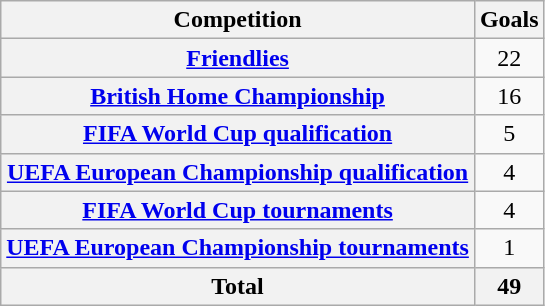<table class="wikitable sortable plainrowheaders" style="text-align: center">
<tr>
<th scope=col>Competition</th>
<th scope=col>Goals</th>
</tr>
<tr>
<th scope=row><a href='#'>Friendlies</a></th>
<td>22</td>
</tr>
<tr>
<th scope=row><a href='#'>British Home Championship</a></th>
<td>16</td>
</tr>
<tr>
<th scope=row><a href='#'>FIFA World Cup qualification</a></th>
<td>5</td>
</tr>
<tr>
<th scope=row><a href='#'>UEFA European Championship qualification</a></th>
<td>4</td>
</tr>
<tr>
<th scope=row><a href='#'>FIFA World Cup tournaments</a></th>
<td>4</td>
</tr>
<tr>
<th scope=row><a href='#'>UEFA European Championship tournaments</a></th>
<td>1</td>
</tr>
<tr>
<th>Total</th>
<th>49</th>
</tr>
</table>
